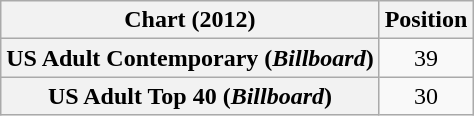<table class="wikitable sortable plainrowheaders">
<tr>
<th>Chart (2012)</th>
<th>Position</th>
</tr>
<tr>
<th scope="row">US Adult Contemporary (<em>Billboard</em>)</th>
<td style="text-align:center;">39</td>
</tr>
<tr>
<th scope="row">US Adult Top 40 (<em>Billboard</em>)</th>
<td style="text-align:center;">30</td>
</tr>
</table>
